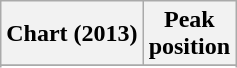<table class="wikitable sortable plainrowheaders" style="text-align:center;">
<tr>
<th>Chart (2013)</th>
<th>Peak<br>position</th>
</tr>
<tr>
</tr>
<tr>
</tr>
<tr>
</tr>
</table>
